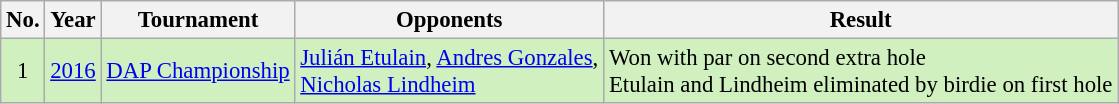<table class="wikitable" style="font-size:95%;">
<tr>
<th>No.</th>
<th>Year</th>
<th>Tournament</th>
<th>Opponents</th>
<th>Result</th>
</tr>
<tr style="background:#D0F0C0;">
<td align=center>1</td>
<td><a href='#'>2016</a></td>
<td><a href='#'>DAP Championship</a></td>
<td> <a href='#'>Julián Etulain</a>,  <a href='#'>Andres Gonzales</a>,<br> <a href='#'>Nicholas Lindheim</a></td>
<td>Won with par on second extra hole<br>Etulain and Lindheim eliminated by birdie on first hole</td>
</tr>
</table>
